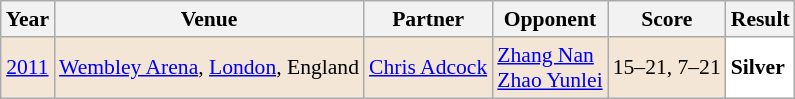<table class="sortable wikitable" style="font-size: 90%;">
<tr>
<th>Year</th>
<th>Venue</th>
<th>Partner</th>
<th>Opponent</th>
<th>Score</th>
<th>Result</th>
</tr>
<tr style="background:#F3E6D7">
<td align="center"><a href='#'>2011</a></td>
<td align="left"><a href='#'>Wembley Arena</a>, <a href='#'>London</a>, England</td>
<td align="left"> <a href='#'>Chris Adcock</a></td>
<td align="left"> <a href='#'>Zhang Nan</a><br> <a href='#'>Zhao Yunlei</a></td>
<td align="left">15–21, 7–21</td>
<td style="text-align:left; background:white"> <strong>Silver</strong></td>
</tr>
</table>
